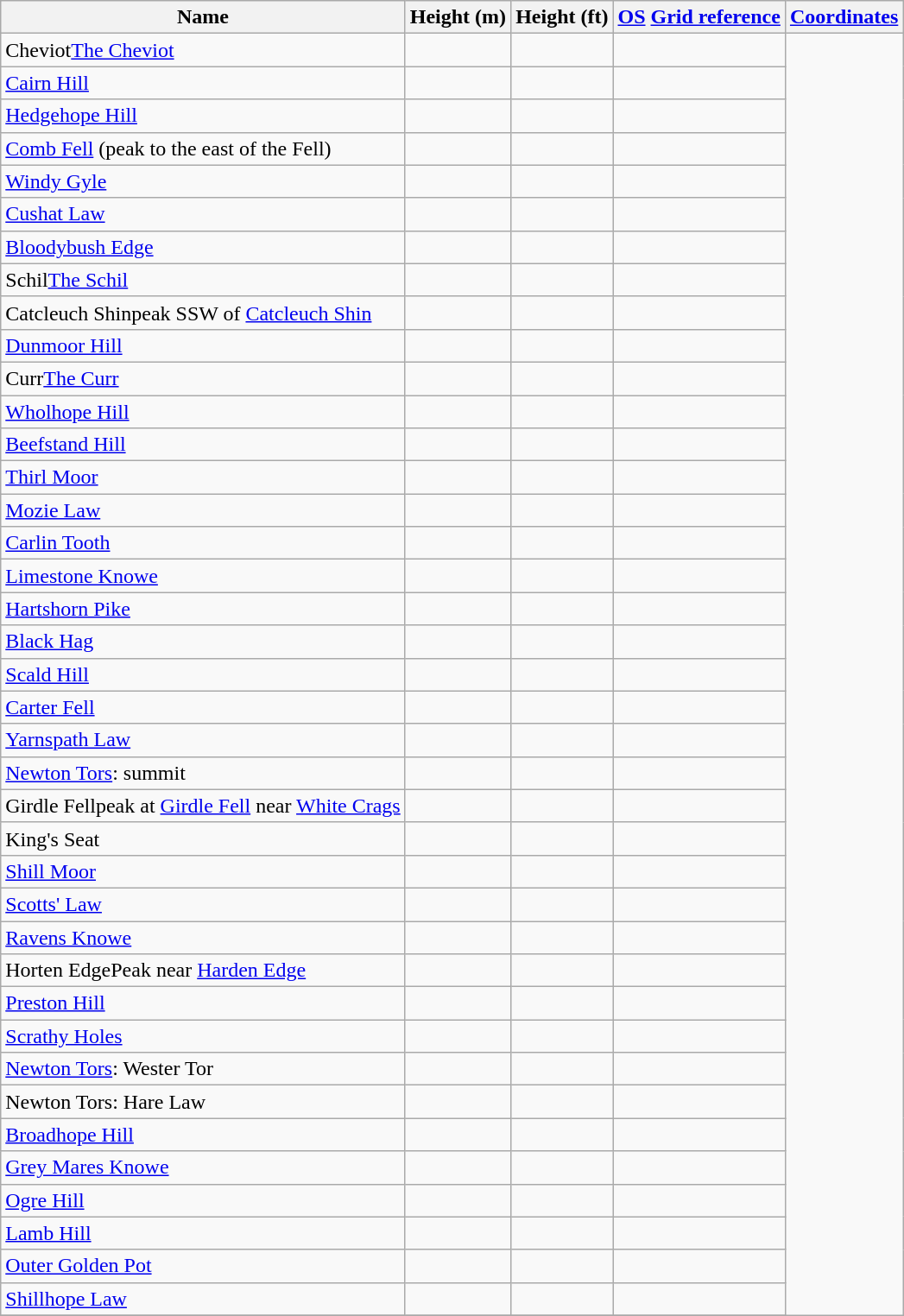<table class="wikitable sortable">
<tr>
<th>Name</th>
<th>Height (m)</th>
<th>Height (ft)</th>
<th><a href='#'>OS</a> <a href='#'>Grid reference</a></th>
<th><a href='#'>Coordinates</a></th>
</tr>
<tr>
<td><span>Cheviot</span><a href='#'>The Cheviot</a></td>
<td></td>
<td></td>
<td></td>
</tr>
<tr>
<td><a href='#'>Cairn Hill</a></td>
<td></td>
<td></td>
<td></td>
</tr>
<tr>
<td><a href='#'>Hedgehope Hill</a></td>
<td></td>
<td></td>
<td></td>
</tr>
<tr>
<td><a href='#'>Comb Fell</a> (peak to the east of the Fell)</td>
<td></td>
<td></td>
<td></td>
</tr>
<tr>
<td><a href='#'>Windy Gyle</a></td>
<td></td>
<td></td>
<td></td>
</tr>
<tr>
<td><a href='#'>Cushat Law</a></td>
<td></td>
<td></td>
<td></td>
</tr>
<tr>
<td><a href='#'>Bloodybush Edge</a></td>
<td></td>
<td></td>
<td></td>
</tr>
<tr>
<td><span>Schil</span><a href='#'>The Schil</a></td>
<td></td>
<td></td>
<td></td>
</tr>
<tr>
<td><span>Catcleuch Shin</span>peak SSW of <a href='#'>Catcleuch Shin</a></td>
<td></td>
<td></td>
<td></td>
</tr>
<tr>
<td><a href='#'>Dunmoor Hill</a></td>
<td></td>
<td></td>
<td></td>
</tr>
<tr>
<td><span>Curr</span><a href='#'>The Curr</a></td>
<td></td>
<td></td>
<td></td>
</tr>
<tr>
<td><a href='#'>Wholhope Hill</a></td>
<td></td>
<td></td>
<td></td>
</tr>
<tr>
<td><a href='#'>Beefstand Hill</a></td>
<td></td>
<td></td>
<td></td>
</tr>
<tr>
<td><a href='#'>Thirl Moor</a> </td>
<td></td>
<td></td>
<td></td>
</tr>
<tr>
<td><a href='#'>Mozie Law</a></td>
<td></td>
<td></td>
<td></td>
</tr>
<tr>
<td><a href='#'>Carlin Tooth</a></td>
<td></td>
<td></td>
<td></td>
</tr>
<tr>
<td><a href='#'>Limestone Knowe</a></td>
<td></td>
<td></td>
<td></td>
</tr>
<tr>
<td><a href='#'>Hartshorn Pike</a></td>
<td></td>
<td></td>
<td></td>
</tr>
<tr>
<td><a href='#'>Black Hag</a></td>
<td></td>
<td></td>
<td></td>
</tr>
<tr>
<td><a href='#'>Scald Hill</a></td>
<td></td>
<td></td>
<td></td>
</tr>
<tr>
<td><a href='#'>Carter Fell</a></td>
<td></td>
<td></td>
<td></td>
</tr>
<tr>
<td><a href='#'>Yarnspath Law</a></td>
<td></td>
<td></td>
<td></td>
</tr>
<tr>
<td><a href='#'>Newton Tors</a>: summit</td>
<td></td>
<td></td>
<td></td>
</tr>
<tr>
<td><span>Girdle Fell</span>peak at <a href='#'>Girdle Fell</a> near <a href='#'>White Crags</a></td>
<td></td>
<td></td>
<td></td>
</tr>
<tr>
<td>King's Seat</td>
<td></td>
<td></td>
<td></td>
</tr>
<tr>
<td><a href='#'>Shill Moor</a></td>
<td></td>
<td></td>
<td></td>
</tr>
<tr>
<td><a href='#'>Scotts' Law</a></td>
<td></td>
<td></td>
<td></td>
</tr>
<tr>
<td><a href='#'>Ravens Knowe</a></td>
<td></td>
<td></td>
<td></td>
</tr>
<tr>
<td><span>Horten Edge</span>Peak near <a href='#'>Harden Edge</a> </td>
<td></td>
<td></td>
<td></td>
</tr>
<tr>
<td><a href='#'>Preston Hill</a></td>
<td></td>
<td></td>
<td></td>
</tr>
<tr>
<td><a href='#'>Scrathy Holes</a></td>
<td></td>
<td></td>
<td></td>
</tr>
<tr>
<td><a href='#'>Newton Tors</a>: Wester Tor</td>
<td></td>
<td></td>
<td></td>
</tr>
<tr>
<td>Newton Tors: Hare Law</td>
<td></td>
<td></td>
<td></td>
</tr>
<tr>
<td><a href='#'>Broadhope Hill</a></td>
<td></td>
<td></td>
<td></td>
</tr>
<tr>
<td><a href='#'>Grey Mares Knowe</a></td>
<td></td>
<td></td>
<td></td>
</tr>
<tr>
<td><a href='#'>Ogre Hill</a></td>
<td></td>
<td></td>
<td></td>
</tr>
<tr>
<td><a href='#'>Lamb Hill</a></td>
<td></td>
<td></td>
<td></td>
</tr>
<tr>
<td><a href='#'>Outer Golden Pot</a> </td>
<td></td>
<td></td>
<td></td>
</tr>
<tr>
<td><a href='#'>Shillhope Law</a></td>
<td></td>
<td></td>
<td></td>
</tr>
<tr>
</tr>
</table>
